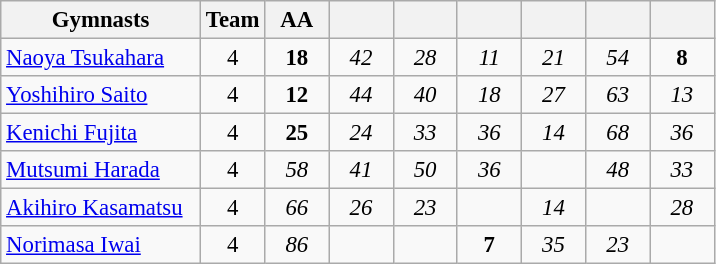<table class="wikitable sortable collapsible autocollapse plainrowheaders" style="text-align:center; font-size:95%;">
<tr>
<th width=28% class=unsortable>Gymnasts</th>
<th width=9% class=unsortable>Team</th>
<th width=9% class=unsortable>AA</th>
<th width=9% class=unsortable></th>
<th width=9% class=unsortable></th>
<th width=9% class=unsortable></th>
<th width=9% class=unsortable></th>
<th width=9% class=unsortable></th>
<th width=9% class=unsortable></th>
</tr>
<tr>
<td align=left><a href='#'>Naoya Tsukahara</a></td>
<td>4</td>
<td><strong>18</strong></td>
<td><em>42</em></td>
<td><em>28</em></td>
<td><em>11</em></td>
<td><em>21</em></td>
<td><em>54</em></td>
<td><strong>8</strong></td>
</tr>
<tr>
<td align=left><a href='#'>Yoshihiro Saito</a></td>
<td>4</td>
<td><strong>12</strong></td>
<td><em>44</em></td>
<td><em>40</em></td>
<td><em>18</em></td>
<td><em>27</em></td>
<td><em>63</em></td>
<td><em>13</em></td>
</tr>
<tr>
<td align=left><a href='#'>Kenichi Fujita</a></td>
<td>4</td>
<td><strong>25</strong></td>
<td><em>24</em></td>
<td><em>33</em></td>
<td><em>36</em></td>
<td><em>14</em></td>
<td><em>68</em></td>
<td><em>36</em></td>
</tr>
<tr>
<td align=left><a href='#'>Mutsumi Harada</a></td>
<td>4</td>
<td><em>58</em></td>
<td><em>41</em></td>
<td><em>50</em></td>
<td><em>36</em></td>
<td></td>
<td><em>48</em></td>
<td><em>33</em></td>
</tr>
<tr>
<td align=left><a href='#'>Akihiro Kasamatsu</a></td>
<td>4</td>
<td><em>66</em></td>
<td><em>26</em></td>
<td><em>23</em></td>
<td></td>
<td><em>14</em></td>
<td></td>
<td><em>28</em></td>
</tr>
<tr>
<td align=left><a href='#'>Norimasa Iwai</a></td>
<td>4</td>
<td><em>86</em></td>
<td></td>
<td></td>
<td><strong>7</strong></td>
<td><em>35</em></td>
<td><em>23</em></td>
<td></td>
</tr>
</table>
